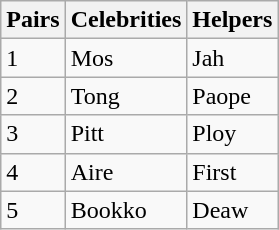<table class="wikitable">
<tr>
<th>Pairs</th>
<th>Celebrities</th>
<th>Helpers</th>
</tr>
<tr>
<td>1</td>
<td>Mos</td>
<td>Jah</td>
</tr>
<tr>
<td>2</td>
<td>Tong</td>
<td>Paope</td>
</tr>
<tr>
<td>3</td>
<td>Pitt</td>
<td>Ploy</td>
</tr>
<tr>
<td>4</td>
<td>Aire</td>
<td>First</td>
</tr>
<tr>
<td>5</td>
<td>Bookko</td>
<td>Deaw</td>
</tr>
</table>
